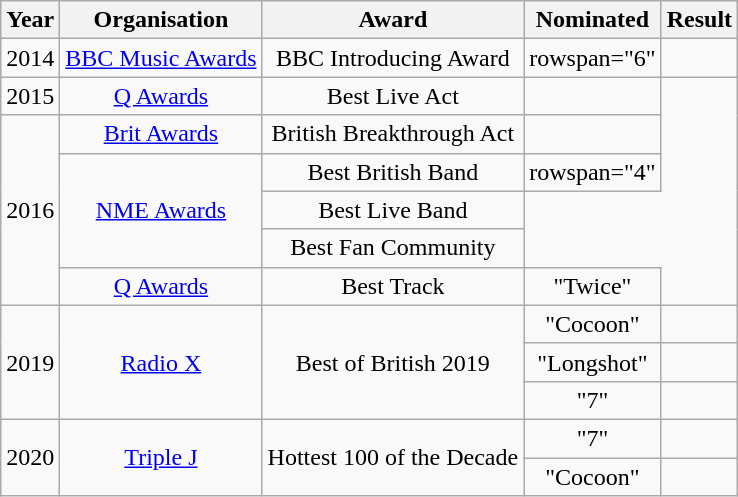<table class="wikitable plainrowheaders" style="text-align:center;">
<tr>
<th>Year</th>
<th>Organisation</th>
<th>Award</th>
<th>Nominated</th>
<th>Result</th>
</tr>
<tr>
<td>2014</td>
<td><a href='#'>BBC Music Awards</a></td>
<td>BBC Introducing Award</td>
<td>rowspan="6" </td>
<td></td>
</tr>
<tr>
<td>2015</td>
<td><a href='#'>Q Awards</a></td>
<td>Best Live Act</td>
<td></td>
</tr>
<tr>
<td rowspan="5">2016</td>
<td><a href='#'>Brit Awards</a></td>
<td>British Breakthrough Act</td>
<td></td>
</tr>
<tr>
<td rowspan="3"><a href='#'>NME Awards</a></td>
<td>Best British Band</td>
<td>rowspan="4" </td>
</tr>
<tr>
<td>Best Live Band</td>
</tr>
<tr>
<td>Best Fan Community</td>
</tr>
<tr>
<td><a href='#'>Q Awards</a></td>
<td>Best Track</td>
<td>"Twice"</td>
</tr>
<tr>
<td rowspan="3">2019</td>
<td rowspan="3"><a href='#'>Radio X</a></td>
<td rowspan="3">Best of British 2019</td>
<td>"Cocoon"</td>
<td></td>
</tr>
<tr>
<td>"Longshot"</td>
<td></td>
</tr>
<tr>
<td>"7"</td>
<td></td>
</tr>
<tr>
<td rowspan="3">2020</td>
<td rowspan="3"><a href='#'>Triple J</a></td>
<td rowspan="3">Hottest 100 of the Decade</td>
<td>"7"</td>
<td></td>
</tr>
<tr>
<td>"Cocoon"</td>
<td></td>
</tr>
</table>
